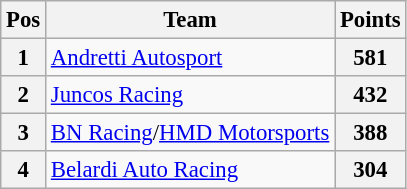<table class="wikitable" style="font-size: 95%;">
<tr>
<th>Pos</th>
<th>Team</th>
<th>Points</th>
</tr>
<tr>
<th>1</th>
<td><a href='#'>Andretti Autosport</a></td>
<th>581</th>
</tr>
<tr>
<th>2</th>
<td><a href='#'>Juncos Racing</a></td>
<th>432</th>
</tr>
<tr>
<th>3</th>
<td><a href='#'>BN Racing</a>/<a href='#'>HMD Motorsports</a></td>
<th>388</th>
</tr>
<tr>
<th>4</th>
<td><a href='#'>Belardi Auto Racing</a></td>
<th>304</th>
</tr>
</table>
